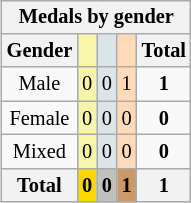<table class=wikitable style=font-size:85%;float:right;text-align:center>
<tr>
<th colspan=5>Medals by gender</th>
</tr>
<tr>
<th>Gender</th>
<td bgcolor=F7F6A8></td>
<td bgcolor=DCE5E5></td>
<td bgcolor=FFDAB9></td>
<th>Total</th>
</tr>
<tr>
<td>Male</td>
<td bgcolor=F7F6A8>0</td>
<td bgcolor=DCE5E5>0</td>
<td bgcolor=FFDAB9>1</td>
<td><strong>1</strong></td>
</tr>
<tr>
<td>Female</td>
<td bgcolor=F7F6A8>0</td>
<td bgcolor=DCE5E5>0</td>
<td bgcolor=FFDAB9>0</td>
<td><strong>0</strong></td>
</tr>
<tr>
<td>Mixed</td>
<td bgcolor=F7F6A8>0</td>
<td bgcolor=DCE5E5>0</td>
<td bgcolor=FFDAB9>0</td>
<td><strong>0</strong></td>
</tr>
<tr>
<th>Total</th>
<th style=background:gold>0</th>
<th style=background:silver>0</th>
<th style=background:#c96>1</th>
<th>1</th>
</tr>
</table>
